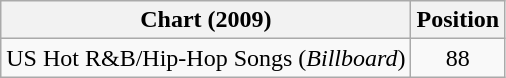<table class="wikitable">
<tr>
<th>Chart (2009)</th>
<th>Position</th>
</tr>
<tr>
<td>US Hot R&B/Hip-Hop Songs (<em>Billboard</em>)</td>
<td align="center">88</td>
</tr>
</table>
